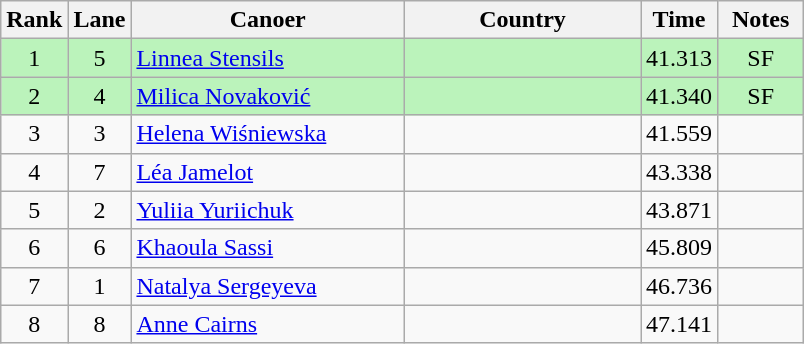<table class="wikitable" style="text-align:center;">
<tr>
<th width=30>Rank</th>
<th width=30>Lane</th>
<th width=175>Canoer</th>
<th width=150>Country</th>
<th width=30>Time</th>
<th width=50>Notes</th>
</tr>
<tr bgcolor=bbf3bb>
<td>1</td>
<td>5</td>
<td align="left"><a href='#'>Linnea Stensils</a></td>
<td align="left"></td>
<td>41.313</td>
<td>SF</td>
</tr>
<tr bgcolor=bbf3bb>
<td>2</td>
<td>4</td>
<td align="left"><a href='#'>Milica Novaković</a></td>
<td align="left"></td>
<td>41.340</td>
<td>SF</td>
</tr>
<tr>
<td>3</td>
<td>3</td>
<td align="left"><a href='#'>Helena Wiśniewska</a></td>
<td align="left"></td>
<td>41.559</td>
<td></td>
</tr>
<tr>
<td>4</td>
<td>7</td>
<td align="left"><a href='#'>Léa Jamelot</a></td>
<td align="left"></td>
<td>43.338</td>
<td></td>
</tr>
<tr>
<td>5</td>
<td>2</td>
<td align="left"><a href='#'>Yuliia Yuriichuk</a></td>
<td align="left"></td>
<td>43.871</td>
<td></td>
</tr>
<tr>
<td>6</td>
<td>6</td>
<td align="left"><a href='#'>Khaoula Sassi</a></td>
<td align="left"></td>
<td>45.809</td>
<td></td>
</tr>
<tr>
<td>7</td>
<td>1</td>
<td align="left"><a href='#'>Natalya Sergeyeva</a></td>
<td align="left"></td>
<td>46.736</td>
<td></td>
</tr>
<tr>
<td>8</td>
<td>8</td>
<td align="left"><a href='#'>Anne Cairns</a></td>
<td align="left"></td>
<td>47.141</td>
<td></td>
</tr>
</table>
